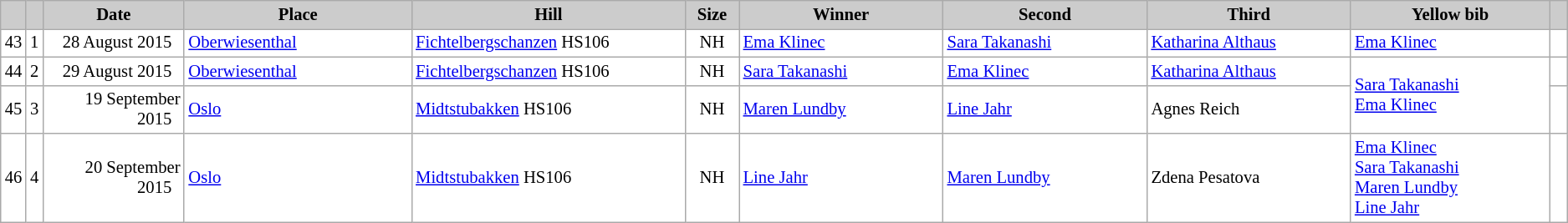<table class="wikitable plainrowheaders" style="background:#fff; font-size:86%; line-height:16px; border:grey solid 1px; border-collapse:collapse;">
<tr style="background:#ccc; text-align:center;">
<th scope="col" style="background:#ccc; width=20 px;"></th>
<th scope="col" style="background:#ccc; width=30 px;"></th>
<th scope="col" style="background:#ccc; width:120px;">Date</th>
<th scope="col" style="background:#ccc; width:200px;">Place</th>
<th scope="col" style="background:#ccc; width:240px;">Hill</th>
<th scope="col" style="background:#ccc; width:40px;">Size</th>
<th scope="col" style="background:#ccc; width:185px;">Winner</th>
<th scope="col" style="background:#ccc; width:185px;">Second</th>
<th scope="col" style="background:#ccc; width:185px;">Third</th>
<th scope="col" style="background:#ccc; width:180px;">Yellow bib</th>
<th scope="col" style="background:#ccc; width:10px;"></th>
</tr>
<tr>
<td align=center>43</td>
<td align=center>1</td>
<td align=right>28 August 2015  </td>
<td> <a href='#'>Oberwiesenthal</a></td>
<td><a href='#'>Fichtelbergschanzen</a> HS106</td>
<td align=center>NH</td>
<td> <a href='#'>Ema Klinec</a></td>
<td> <a href='#'>Sara Takanashi</a></td>
<td> <a href='#'>Katharina Althaus</a></td>
<td> <a href='#'>Ema Klinec</a></td>
<td></td>
</tr>
<tr>
<td align=center>44</td>
<td align=center>2</td>
<td align=right>29 August 2015  </td>
<td> <a href='#'>Oberwiesenthal</a></td>
<td><a href='#'>Fichtelbergschanzen</a> HS106</td>
<td align=center>NH</td>
<td> <a href='#'>Sara Takanashi</a></td>
<td> <a href='#'>Ema Klinec</a></td>
<td> <a href='#'>Katharina Althaus</a></td>
<td rowspan=2> <a href='#'>Sara Takanashi</a><br> <a href='#'>Ema Klinec</a></td>
<td></td>
</tr>
<tr>
<td align=center>45</td>
<td align=center>3</td>
<td align=right>19 September 2015  </td>
<td> <a href='#'>Oslo</a></td>
<td><a href='#'>Midtstubakken</a> HS106</td>
<td align=center>NH</td>
<td> <a href='#'>Maren Lundby</a></td>
<td> <a href='#'>Line Jahr</a></td>
<td> Agnes Reich</td>
<td></td>
</tr>
<tr>
<td align=center>46</td>
<td align=center>4</td>
<td align=right>20 September 2015  </td>
<td> <a href='#'>Oslo</a></td>
<td><a href='#'>Midtstubakken</a> HS106</td>
<td align=center>NH</td>
<td> <a href='#'>Line Jahr</a></td>
<td> <a href='#'>Maren Lundby</a></td>
<td> Zdena Pesatova</td>
<td> <a href='#'>Ema Klinec</a><br> <a href='#'>Sara Takanashi</a><br> <a href='#'>Maren Lundby</a><br> <a href='#'>Line Jahr</a></td>
<td></td>
</tr>
</table>
